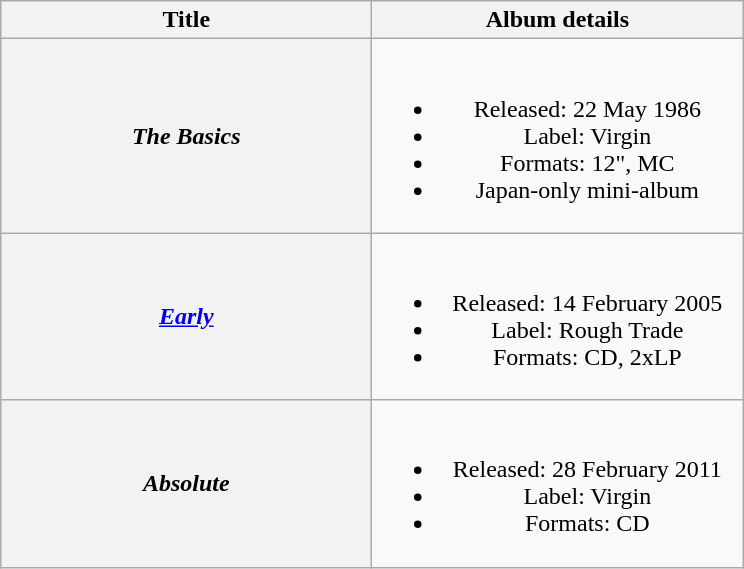<table class="wikitable plainrowheaders" style="text-align:center;">
<tr>
<th scope="col" style="width:15em;">Title</th>
<th scope="col" style="width:15em;">Album details</th>
</tr>
<tr>
<th scope="row"><em>The Basics</em></th>
<td><br><ul><li>Released: 22 May 1986</li><li>Label: Virgin</li><li>Formats: 12", MC</li><li>Japan-only mini-album</li></ul></td>
</tr>
<tr>
<th scope="row"><em><a href='#'>Early</a></em></th>
<td><br><ul><li>Released: 14 February 2005</li><li>Label: Rough Trade</li><li>Formats: CD, 2xLP</li></ul></td>
</tr>
<tr>
<th scope="row"><em>Absolute</em></th>
<td><br><ul><li>Released: 28 February 2011</li><li>Label: Virgin</li><li>Formats: CD</li></ul></td>
</tr>
</table>
